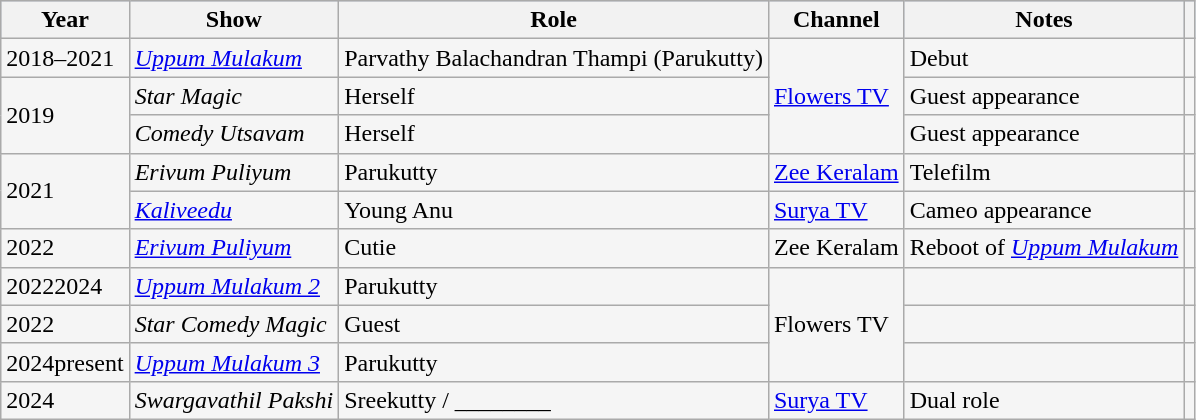<table class="wikitable sortable" style="background:#f5f5f5;">
<tr style="background:#B0C4DE;">
<th>Year</th>
<th>Show</th>
<th>Role</th>
<th>Channel</th>
<th>Notes</th>
<th></th>
</tr>
<tr>
<td>2018–2021</td>
<td><em><a href='#'>Uppum Mulakum</a></em></td>
<td>Parvathy Balachandran Thampi (Parukutty)</td>
<td rowspan=3><a href='#'>Flowers TV</a></td>
<td>Debut</td>
<td></td>
</tr>
<tr>
<td rowspan=2>2019</td>
<td><em>Star Magic</em></td>
<td>Herself</td>
<td>Guest appearance</td>
<td></td>
</tr>
<tr>
<td><em>Comedy Utsavam</em></td>
<td>Herself</td>
<td>Guest appearance</td>
<td></td>
</tr>
<tr>
<td rowspan=2>2021</td>
<td><em>Erivum Puliyum</em></td>
<td>Parukutty</td>
<td><a href='#'>Zee Keralam</a></td>
<td>Telefilm</td>
<td></td>
</tr>
<tr>
<td><em><a href='#'>Kaliveedu</a></em></td>
<td>Young Anu</td>
<td><a href='#'>Surya TV</a></td>
<td>Cameo appearance</td>
<td></td>
</tr>
<tr>
<td>2022</td>
<td><em><a href='#'>Erivum Puliyum</a></em></td>
<td>Cutie</td>
<td>Zee Keralam</td>
<td>Reboot of <em><a href='#'>Uppum Mulakum</a></em></td>
<td></td>
</tr>
<tr>
<td>20222024</td>
<td><em><a href='#'>Uppum Mulakum 2</a></em></td>
<td>Parukutty</td>
<td rowspan="3">Flowers TV</td>
<td></td>
<td></td>
</tr>
<tr>
<td>2022</td>
<td><em>Star Comedy Magic</em></td>
<td>Guest</td>
<td></td>
<td></td>
</tr>
<tr>
<td>2024present</td>
<td><em><a href='#'>Uppum Mulakum 3</a></em></td>
<td>Parukutty</td>
<td></td>
</tr>
<tr>
<td>2024</td>
<td><em>Swargavathil Pakshi</em></td>
<td>Sreekutty / ________</td>
<td><a href='#'>Surya TV</a></td>
<td>Dual role</td>
<td></td>
</tr>
</table>
